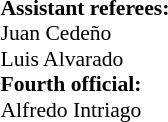<table width=50% style="font-size: 90%">
<tr>
<td><br><strong>Assistant referees:</strong>
<br>Juan Cedeño
<br>Luis Alvarado
<br><strong>Fourth official:</strong>
<br>Alfredo Intriago</td>
</tr>
</table>
